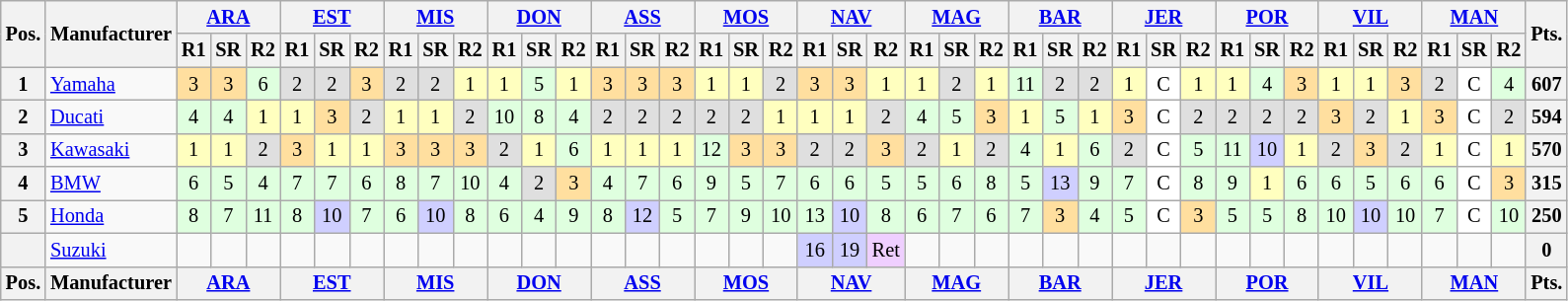<table class="wikitable" style="font-size:85%; text-align:center;">
<tr>
<th rowspan=2>Pos.</th>
<th rowspan=2>Manufacturer</th>
<th colspan=3><a href='#'>ARA</a><br></th>
<th colspan=3><a href='#'>EST</a><br></th>
<th colspan=3><a href='#'>MIS</a><br></th>
<th colspan=3><a href='#'>DON</a><br></th>
<th colspan=3><a href='#'>ASS</a><br></th>
<th colspan=3><a href='#'>MOS</a><br></th>
<th colspan=3><a href='#'>NAV</a><br></th>
<th colspan=3><a href='#'>MAG</a><br></th>
<th colspan=3><a href='#'>BAR</a><br></th>
<th colspan=3><a href='#'>JER</a><br></th>
<th colspan=3><a href='#'>POR</a><br></th>
<th colspan=3><a href='#'>VIL</a><br></th>
<th colspan=3><a href='#'>MAN</a><br></th>
<th rowspan=2>Pts.</th>
</tr>
<tr>
<th>R1</th>
<th>SR</th>
<th>R2</th>
<th>R1</th>
<th>SR</th>
<th>R2</th>
<th>R1</th>
<th>SR</th>
<th>R2</th>
<th>R1</th>
<th>SR</th>
<th>R2</th>
<th>R1</th>
<th>SR</th>
<th>R2</th>
<th>R1</th>
<th>SR</th>
<th>R2</th>
<th>R1</th>
<th>SR</th>
<th>R2</th>
<th>R1</th>
<th>SR</th>
<th>R2</th>
<th>R1</th>
<th>SR</th>
<th>R2</th>
<th>R1</th>
<th>SR</th>
<th>R2</th>
<th>R1</th>
<th>SR</th>
<th>R2</th>
<th>R1</th>
<th>SR</th>
<th>R2</th>
<th>R1</th>
<th>SR</th>
<th>R2</th>
</tr>
<tr>
<th>1</th>
<td align=left> <a href='#'>Yamaha</a></td>
<td style="background:#ffdf9f;">3</td>
<td style="background:#ffdf9f;">3</td>
<td style="background:#dfffdf;">6</td>
<td style="background:#dfdfdf;">2</td>
<td style="background:#dfdfdf;">2</td>
<td style="background:#ffdf9f;">3</td>
<td style="background:#dfdfdf;">2</td>
<td style="background:#dfdfdf;">2</td>
<td style="background:#ffffbf;">1</td>
<td style="background:#ffffbf;">1</td>
<td style="background:#dfffdf;">5</td>
<td style="background:#ffffbf;">1</td>
<td style="background:#ffdf9f;">3</td>
<td style="background:#ffdf9f;">3</td>
<td style="background:#ffdf9f;">3</td>
<td style="background:#ffffbf;">1</td>
<td style="background:#ffffbf;">1</td>
<td style="background:#dfdfdf;">2</td>
<td style="background:#ffdf9f;">3</td>
<td style="background:#ffdf9f;">3</td>
<td style="background:#ffffbf;">1</td>
<td style="background:#ffffbf;">1</td>
<td style="background:#dfdfdf;">2</td>
<td style="background:#ffffbf;">1</td>
<td style="background:#dfffdf;">11</td>
<td style="background:#dfdfdf;">2</td>
<td style="background:#dfdfdf;">2</td>
<td style="background:#ffffbf;">1</td>
<td style="background:#ffffff;">C</td>
<td style="background:#ffffbf;">1</td>
<td style="background:#ffffbf;">1</td>
<td style="background:#dfffdf;">4</td>
<td style="background:#ffdf9f;">3</td>
<td style="background:#ffffbf;">1</td>
<td style="background:#ffffbf;">1</td>
<td style="background:#ffdf9f;">3</td>
<td style="background:#dfdfdf;">2</td>
<td style="background:#ffffff;">C</td>
<td style="background:#dfffdf;">4</td>
<th>607</th>
</tr>
<tr>
<th>2</th>
<td align=left> <a href='#'>Ducati</a></td>
<td style="background:#dfffdf;">4</td>
<td style="background:#dfffdf;">4</td>
<td style="background:#ffffbf;">1</td>
<td style="background:#ffffbf;">1</td>
<td style="background:#ffdf9f;">3</td>
<td style="background:#dfdfdf;">2</td>
<td style="background:#ffffbf;">1</td>
<td style="background:#ffffbf;">1</td>
<td style="background:#dfdfdf;">2</td>
<td style="background:#dfffdf;">10</td>
<td style="background:#dfffdf;">8</td>
<td style="background:#dfffdf;">4</td>
<td style="background:#dfdfdf;">2</td>
<td style="background:#dfdfdf;">2</td>
<td style="background:#dfdfdf;">2</td>
<td style="background:#dfdfdf;">2</td>
<td style="background:#dfdfdf;">2</td>
<td style="background:#ffffbf;">1</td>
<td style="background:#ffffbf;">1</td>
<td style="background:#ffffbf;">1</td>
<td style="background:#dfdfdf;">2</td>
<td style="background:#dfffdf;">4</td>
<td style="background:#dfffdf;">5</td>
<td style="background:#ffdf9f;">3</td>
<td style="background:#ffffbf;">1</td>
<td style="background:#dfffdf;">5</td>
<td style="background:#ffffbf;">1</td>
<td style="background:#ffdf9f;">3</td>
<td style="background:#ffffff;">C</td>
<td style="background:#dfdfdf;">2</td>
<td style="background:#dfdfdf;">2</td>
<td style="background:#dfdfdf;">2</td>
<td style="background:#dfdfdf;">2</td>
<td style="background:#ffdf9f;">3</td>
<td style="background:#dfdfdf;">2</td>
<td style="background:#ffffbf;">1</td>
<td style="background:#ffdf9f;">3</td>
<td style="background:#ffffff;">C</td>
<td style="background:#dfdfdf;">2</td>
<th>594</th>
</tr>
<tr>
<th>3</th>
<td align=left nowrap> <a href='#'>Kawasaki</a></td>
<td style="background:#ffffbf;">1</td>
<td style="background:#ffffbf;">1</td>
<td style="background:#dfdfdf;">2</td>
<td style="background:#ffdf9f;">3</td>
<td style="background:#ffffbf;">1</td>
<td style="background:#ffffbf;">1</td>
<td style="background:#ffdf9f;">3</td>
<td style="background:#ffdf9f;">3</td>
<td style="background:#ffdf9f;">3</td>
<td style="background:#dfdfdf;">2</td>
<td style="background:#ffffbf;">1</td>
<td style="background:#dfffdf;">6</td>
<td style="background:#ffffbf;">1</td>
<td style="background:#ffffbf;">1</td>
<td style="background:#ffffbf;">1</td>
<td style="background:#dfffdf;">12</td>
<td style="background:#ffdf9f;">3</td>
<td style="background:#ffdf9f;">3</td>
<td style="background:#dfdfdf;">2</td>
<td style="background:#dfdfdf;">2</td>
<td style="background:#ffdf9f;">3</td>
<td style="background:#dfdfdf;">2</td>
<td style="background:#ffffbf;">1</td>
<td style="background:#dfdfdf;">2</td>
<td style="background:#dfffdf;">4</td>
<td style="background:#ffffbf;">1</td>
<td style="background:#dfffdf;">6</td>
<td style="background:#dfdfdf;">2</td>
<td style="background:#ffffff;">C</td>
<td style="background:#dfffdf;">5</td>
<td style="background:#dfffdf;">11</td>
<td style="background:#cfcfff;">10</td>
<td style="background:#ffffbf;">1</td>
<td style="background:#dfdfdf;">2</td>
<td style="background:#ffdf9f;">3</td>
<td style="background:#dfdfdf;">2</td>
<td style="background:#ffffbf;">1</td>
<td style="background:#ffffff;">C</td>
<td style="background:#ffffbf;">1</td>
<th>570</th>
</tr>
<tr>
<th>4</th>
<td align=left> <a href='#'>BMW</a></td>
<td style="background:#dfffdf;">6</td>
<td style="background:#dfffdf;">5</td>
<td style="background:#dfffdf;">4</td>
<td style="background:#dfffdf;">7</td>
<td style="background:#dfffdf;">7</td>
<td style="background:#dfffdf;">6</td>
<td style="background:#dfffdf;">8</td>
<td style="background:#dfffdf;">7</td>
<td style="background:#dfffdf;">10</td>
<td style="background:#dfffdf;">4</td>
<td style="background:#dfdfdf;">2</td>
<td style="background:#ffdf9f;">3</td>
<td style="background:#dfffdf;">4</td>
<td style="background:#dfffdf;">7</td>
<td style="background:#dfffdf;">6</td>
<td style="background:#dfffdf;">9</td>
<td style="background:#dfffdf;">5</td>
<td style="background:#dfffdf;">7</td>
<td style="background:#dfffdf;">6</td>
<td style="background:#dfffdf;">6</td>
<td style="background:#dfffdf;">5</td>
<td style="background:#dfffdf;">5</td>
<td style="background:#dfffdf;">6</td>
<td style="background:#dfffdf;">8</td>
<td style="background:#dfffdf;">5</td>
<td style="background:#cfcfff;">13</td>
<td style="background:#dfffdf;">9</td>
<td style="background:#dfffdf;">7</td>
<td style="background:#ffffff;">C</td>
<td style="background:#dfffdf;">8</td>
<td style="background:#dfffdf;">9</td>
<td style="background:#ffffbf;">1</td>
<td style="background:#dfffdf;">6</td>
<td style="background:#dfffdf;">6</td>
<td style="background:#dfffdf;">5</td>
<td style="background:#dfffdf;">6</td>
<td style="background:#dfffdf;">6</td>
<td style="background:#ffffff;">C</td>
<td style="background:#ffdf9f;">3</td>
<th>315</th>
</tr>
<tr>
<th>5</th>
<td align=left> <a href='#'>Honda</a></td>
<td style="background:#dfffdf;">8</td>
<td style="background:#dfffdf;">7</td>
<td style="background:#dfffdf;">11</td>
<td style="background:#dfffdf;">8</td>
<td style="background:#cfcfff;">10</td>
<td style="background:#dfffdf;">7</td>
<td style="background:#dfffdf;">6</td>
<td style="background:#cfcfff;">10</td>
<td style="background:#dfffdf;">8</td>
<td style="background:#dfffdf;">6</td>
<td style="background:#dfffdf;">4</td>
<td style="background:#dfffdf;">9</td>
<td style="background:#dfffdf;">8</td>
<td style="background:#cfcfff;">12</td>
<td style="background:#dfffdf;">5</td>
<td style="background:#dfffdf;">7</td>
<td style="background:#dfffdf;">9</td>
<td style="background:#dfffdf;">10</td>
<td style="background:#dfffdf;">13</td>
<td style="background:#cfcfff;">10</td>
<td style="background:#dfffdf;">8</td>
<td style="background:#dfffdf;">6</td>
<td style="background:#dfffdf;">7</td>
<td style="background:#dfffdf;">6</td>
<td style="background:#dfffdf;">7</td>
<td style="background:#ffdf9f;">3</td>
<td style="background:#dfffdf;">4</td>
<td style="background:#dfffdf;">5</td>
<td style="background:#ffffff;">C</td>
<td style="background:#ffdf9f;">3</td>
<td style="background:#dfffdf;">5</td>
<td style="background:#dfffdf;">5</td>
<td style="background:#dfffdf;">8</td>
<td style="background:#dfffdf;">10</td>
<td style="background:#cfcfff;">10</td>
<td style="background:#dfffdf;">10</td>
<td style="background:#dfffdf;">7</td>
<td style="background:#ffffff;">C</td>
<td style="background:#dfffdf;">10</td>
<th>250</th>
</tr>
<tr>
<th></th>
<td align=left> <a href='#'>Suzuki</a></td>
<td></td>
<td></td>
<td></td>
<td></td>
<td></td>
<td></td>
<td></td>
<td></td>
<td></td>
<td></td>
<td></td>
<td></td>
<td></td>
<td></td>
<td></td>
<td></td>
<td></td>
<td></td>
<td style="background:#cfcfff;">16</td>
<td style="background:#cfcfff;">19</td>
<td style="background:#efcfff;">Ret</td>
<td></td>
<td></td>
<td></td>
<td></td>
<td></td>
<td></td>
<td></td>
<td></td>
<td></td>
<td></td>
<td></td>
<td></td>
<td></td>
<td></td>
<td></td>
<td></td>
<td></td>
<td></td>
<th>0</th>
</tr>
<tr>
<th>Pos.</th>
<th>Manufacturer</th>
<th colspan=3><a href='#'>ARA</a><br></th>
<th colspan=3><a href='#'>EST</a><br></th>
<th colspan=3><a href='#'>MIS</a><br></th>
<th colspan=3><a href='#'>DON</a><br></th>
<th colspan=3><a href='#'>ASS</a><br></th>
<th colspan=3><a href='#'>MOS</a><br></th>
<th colspan=3><a href='#'>NAV</a><br></th>
<th colspan=3><a href='#'>MAG</a><br></th>
<th colspan=3><a href='#'>BAR</a><br></th>
<th colspan=3><a href='#'>JER</a><br></th>
<th colspan=3><a href='#'>POR</a><br></th>
<th colspan=3><a href='#'>VIL</a><br></th>
<th colspan=3><a href='#'>MAN</a><br></th>
<th>Pts.</th>
</tr>
</table>
